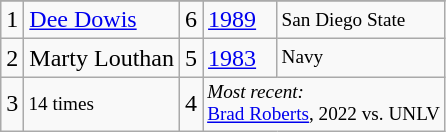<table class="wikitable">
<tr>
</tr>
<tr>
<td>1</td>
<td><a href='#'>Dee Dowis</a></td>
<td>6</td>
<td><a href='#'>1989</a></td>
<td style="font-size:80%;">San Diego State</td>
</tr>
<tr>
<td>2</td>
<td>Marty Louthan</td>
<td>5</td>
<td><a href='#'>1983</a></td>
<td style="font-size:80%;">Navy</td>
</tr>
<tr>
<td>3</td>
<td style="font-size:80%;">14 times</td>
<td>4</td>
<td colspan=2 style="font-size:80%;"><em>Most recent:</em><br><a href='#'>Brad Roberts</a>, 2022 vs. UNLV</td>
</tr>
</table>
